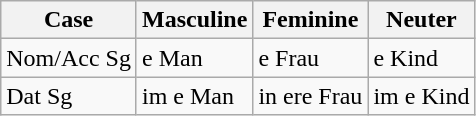<table class="wikitable" border="1">
<tr>
<th>Case</th>
<th>Masculine</th>
<th>Feminine</th>
<th>Neuter</th>
</tr>
<tr>
<td>Nom/Acc Sg</td>
<td>e Man</td>
<td>e Frau</td>
<td>e Kind</td>
</tr>
<tr>
<td>Dat Sg</td>
<td>im e Man</td>
<td>in ere Frau</td>
<td>im e Kind</td>
</tr>
</table>
